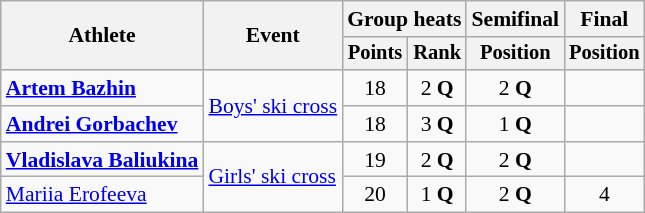<table class="wikitable" style="font-size:90%; text-align:center;">
<tr>
<th rowspan=2>Athlete</th>
<th rowspan=2>Event</th>
<th colspan=2>Group heats</th>
<th>Semifinal</th>
<th>Final</th>
</tr>
<tr style="font-size:95%">
<th>Points</th>
<th>Rank</th>
<th>Position</th>
<th>Position</th>
</tr>
<tr>
<td align=left><strong><a href='#'>Artem Bazhin</a></strong></td>
<td rowspan=2 align=left><a href='#'>Boys' ski cross</a></td>
<td>18</td>
<td>2 <strong>Q</strong></td>
<td>2 <strong>Q</strong></td>
<td></td>
</tr>
<tr>
<td align=left><strong><a href='#'>Andrei Gorbachev</a></strong></td>
<td>18</td>
<td>3 <strong>Q</strong></td>
<td>1 <strong>Q</strong></td>
<td></td>
</tr>
<tr>
<td align=left><strong><a href='#'>Vladislava Baliukina</a></strong></td>
<td rowspan=2 align=left><a href='#'>Girls' ski cross</a></td>
<td>19</td>
<td>2 <strong>Q</strong></td>
<td>2 <strong>Q</strong></td>
<td></td>
</tr>
<tr>
<td align=left><a href='#'>Mariia Erofeeva</a></td>
<td>20</td>
<td>1 <strong>Q</strong></td>
<td>2 <strong>Q</strong></td>
<td>4</td>
</tr>
</table>
